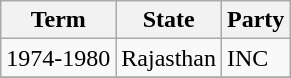<table class="wikitable">
<tr>
<th>Term</th>
<th>State</th>
<th>Party</th>
</tr>
<tr>
<td>1974-1980</td>
<td>Rajasthan</td>
<td>INC</td>
</tr>
<tr>
</tr>
</table>
